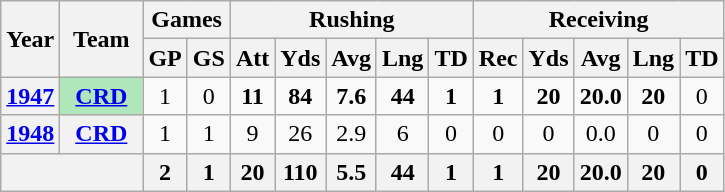<table class="wikitable" style="text-align:center;">
<tr>
<th rowspan="2">Year</th>
<th rowspan="2">Team</th>
<th colspan="2">Games</th>
<th colspan="5">Rushing</th>
<th colspan="5">Receiving</th>
</tr>
<tr>
<th>GP</th>
<th>GS</th>
<th>Att</th>
<th>Yds</th>
<th>Avg</th>
<th>Lng</th>
<th>TD</th>
<th>Rec</th>
<th>Yds</th>
<th>Avg</th>
<th>Lng</th>
<th>TD</th>
</tr>
<tr>
<th><a href='#'>1947</a></th>
<th style="background:#afe6ba; width:3em;"><a href='#'>CRD</a></th>
<td>1</td>
<td>0</td>
<td><strong>11</strong></td>
<td><strong>84</strong></td>
<td><strong>7.6</strong></td>
<td><strong>44</strong></td>
<td><strong>1</strong></td>
<td><strong>1</strong></td>
<td><strong>20</strong></td>
<td><strong>20.0</strong></td>
<td><strong>20</strong></td>
<td>0</td>
</tr>
<tr>
<th><a href='#'>1948</a></th>
<th><a href='#'>CRD</a></th>
<td>1</td>
<td>1</td>
<td>9</td>
<td>26</td>
<td>2.9</td>
<td>6</td>
<td>0</td>
<td>0</td>
<td>0</td>
<td>0.0</td>
<td>0</td>
<td>0</td>
</tr>
<tr>
<th colspan="2"></th>
<th>2</th>
<th>1</th>
<th>20</th>
<th>110</th>
<th>5.5</th>
<th>44</th>
<th>1</th>
<th>1</th>
<th>20</th>
<th>20.0</th>
<th>20</th>
<th>0</th>
</tr>
</table>
